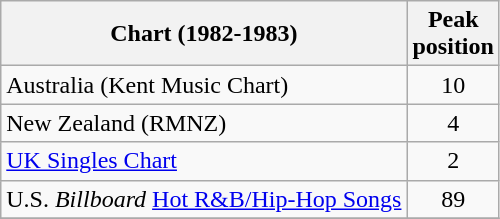<table class="wikitable">
<tr>
<th>Chart (1982-1983)</th>
<th>Peak<br>position</th>
</tr>
<tr>
<td align="left">Australia (Kent Music Chart)</td>
<td align="center">10</td>
</tr>
<tr>
<td align="left">New Zealand (RMNZ)</td>
<td align="center">4</td>
</tr>
<tr>
<td align="left"><a href='#'>UK Singles Chart</a></td>
<td align="center">2</td>
</tr>
<tr>
<td align="left">U.S. <em>Billboard</em> <a href='#'>Hot R&B/Hip-Hop Songs</a></td>
<td align="center">89</td>
</tr>
<tr>
</tr>
</table>
